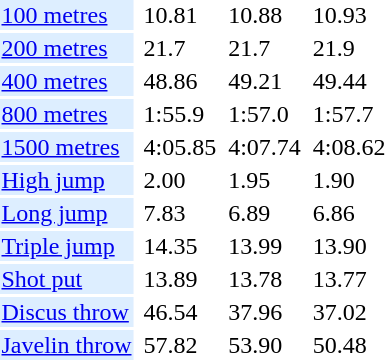<table>
<tr>
<td bgcolor = DDEEFF><a href='#'>100 metres</a></td>
<td></td>
<td>10.81</td>
<td></td>
<td>10.88</td>
<td></td>
<td>10.93</td>
</tr>
<tr>
<td bgcolor = DDEEFF><a href='#'>200 metres</a></td>
<td></td>
<td>21.7</td>
<td></td>
<td>21.7</td>
<td></td>
<td>21.9</td>
</tr>
<tr>
<td bgcolor = DDEEFF><a href='#'>400 metres</a></td>
<td></td>
<td>48.86</td>
<td></td>
<td>49.21</td>
<td></td>
<td>49.44</td>
</tr>
<tr>
<td bgcolor = DDEEFF><a href='#'>800 metres</a></td>
<td></td>
<td>1:55.9</td>
<td></td>
<td>1:57.0</td>
<td></td>
<td>1:57.7</td>
</tr>
<tr>
<td bgcolor = DDEEFF><a href='#'>1500 metres</a></td>
<td></td>
<td>4:05.85</td>
<td></td>
<td>4:07.74</td>
<td></td>
<td>4:08.62</td>
</tr>
<tr>
<td bgcolor = DDEEFF><a href='#'>High jump</a></td>
<td></td>
<td>2.00</td>
<td></td>
<td>1.95</td>
<td></td>
<td>1.90</td>
</tr>
<tr>
<td bgcolor = DDEEFF><a href='#'>Long jump</a></td>
<td></td>
<td>7.83</td>
<td></td>
<td>6.89</td>
<td></td>
<td>6.86</td>
</tr>
<tr>
<td bgcolor = DDEEFF><a href='#'>Triple jump</a></td>
<td></td>
<td>14.35</td>
<td></td>
<td>13.99</td>
<td></td>
<td>13.90</td>
</tr>
<tr>
<td bgcolor = DDEEFF><a href='#'>Shot put</a></td>
<td></td>
<td>13.89</td>
<td></td>
<td>13.78</td>
<td></td>
<td>13.77</td>
</tr>
<tr>
<td bgcolor = DDEEFF><a href='#'>Discus throw</a></td>
<td></td>
<td>46.54</td>
<td></td>
<td>37.96</td>
<td></td>
<td>37.02</td>
</tr>
<tr>
<td bgcolor = DDEEFF><a href='#'>Javelin throw</a></td>
<td></td>
<td>57.82</td>
<td></td>
<td>53.90</td>
<td></td>
<td>50.48</td>
</tr>
</table>
